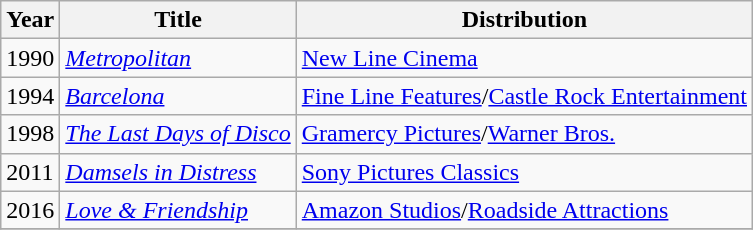<table class="wikitable">
<tr>
<th>Year</th>
<th>Title</th>
<th>Distribution</th>
</tr>
<tr>
<td>1990</td>
<td><em><a href='#'>Metropolitan</a></em></td>
<td><a href='#'>New Line Cinema</a></td>
</tr>
<tr>
<td>1994</td>
<td><em><a href='#'>Barcelona</a></em></td>
<td><a href='#'>Fine Line Features</a>/<a href='#'>Castle Rock Entertainment</a></td>
</tr>
<tr>
<td>1998</td>
<td><em><a href='#'>The Last Days of Disco</a></em></td>
<td><a href='#'>Gramercy Pictures</a>/<a href='#'>Warner Bros.</a></td>
</tr>
<tr>
<td>2011</td>
<td><em><a href='#'>Damsels in Distress</a></em></td>
<td><a href='#'>Sony Pictures Classics</a></td>
</tr>
<tr>
<td>2016</td>
<td><em><a href='#'>Love & Friendship</a></em></td>
<td><a href='#'>Amazon Studios</a>/<a href='#'>Roadside Attractions</a></td>
</tr>
<tr>
</tr>
</table>
